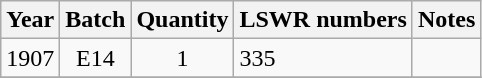<table class="wikitable">
<tr>
<th>Year</th>
<th>Batch</th>
<th>Quantity</th>
<th>LSWR numbers</th>
<th>Notes</th>
</tr>
<tr>
<td>1907</td>
<td style="text-align: center;">E14</td>
<td style="text-align: center;">1</td>
<td>335</td>
<td></td>
</tr>
<tr>
</tr>
</table>
